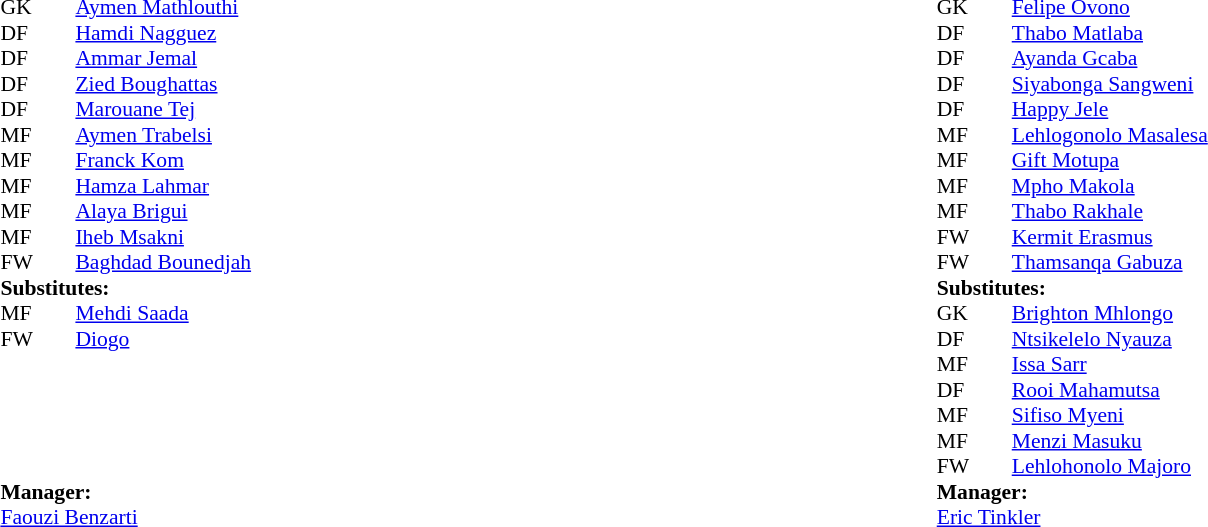<table width=100%>
<tr>
<td valign="top" width="50%"><br><table style="font-size:90%" cellspacing="0" cellpadding="0" align=center>
<tr>
<th width=25></th>
<th width=25></th>
</tr>
<tr>
<td>GK</td>
<td></td>
<td> <a href='#'>Aymen Mathlouthi</a></td>
</tr>
<tr>
<td>DF</td>
<td></td>
<td> <a href='#'>Hamdi Nagguez</a></td>
</tr>
<tr>
<td>DF</td>
<td></td>
<td> <a href='#'>Ammar Jemal</a></td>
</tr>
<tr>
<td>DF</td>
<td></td>
<td> <a href='#'>Zied Boughattas</a></td>
</tr>
<tr>
<td>DF</td>
<td></td>
<td> <a href='#'>Marouane Tej</a></td>
<td></td>
<td></td>
</tr>
<tr>
<td>MF</td>
<td></td>
<td> <a href='#'>Aymen Trabelsi</a></td>
</tr>
<tr>
<td>MF</td>
<td></td>
<td> <a href='#'>Franck Kom</a></td>
</tr>
<tr>
<td>MF</td>
<td></td>
<td> <a href='#'>Hamza Lahmar</a></td>
</tr>
<tr>
<td>MF</td>
<td></td>
<td> <a href='#'>Alaya Brigui</a></td>
</tr>
<tr>
<td>MF</td>
<td></td>
<td> <a href='#'>Iheb Msakni</a></td>
</tr>
<tr>
<td>FW</td>
<td></td>
<td> <a href='#'>Baghdad Bounedjah</a></td>
<td></td>
<td></td>
</tr>
<tr>
<td colspan=3><strong>Substitutes:</strong></td>
</tr>
<tr>
<td>MF</td>
<td></td>
<td> <a href='#'>Mehdi Saada</a></td>
<td></td>
<td></td>
</tr>
<tr>
<td>FW</td>
<td></td>
<td> <a href='#'>Diogo</a></td>
<td></td>
<td></td>
</tr>
<tr>
<td> </td>
<td></td>
<td></td>
</tr>
<tr>
<td> </td>
<td></td>
<td></td>
</tr>
<tr>
<td> </td>
<td></td>
<td></td>
</tr>
<tr>
<td> </td>
<td></td>
<td></td>
</tr>
<tr>
<td> </td>
<td></td>
<td></td>
</tr>
<tr>
<td colspan=3><strong>Manager:</strong></td>
</tr>
<tr>
<td colspan=4> <a href='#'>Faouzi Benzarti</a></td>
</tr>
</table>
</td>
<td valign="top" width="50%"><br><table style="font-size:90%" cellspacing="0" cellpadding="0" align=center>
<tr>
<th width=25></th>
<th width=25></th>
</tr>
<tr>
<td>GK</td>
<td></td>
<td> <a href='#'>Felipe Ovono</a></td>
</tr>
<tr>
<td>DF</td>
<td></td>
<td> <a href='#'>Thabo Matlaba</a></td>
</tr>
<tr>
<td>DF</td>
<td></td>
<td> <a href='#'>Ayanda Gcaba</a></td>
</tr>
<tr>
<td>DF</td>
<td></td>
<td> <a href='#'>Siyabonga Sangweni</a></td>
</tr>
<tr>
<td>DF</td>
<td></td>
<td> <a href='#'>Happy Jele</a></td>
</tr>
<tr>
<td>MF</td>
<td></td>
<td> <a href='#'>Lehlogonolo Masalesa</a></td>
</tr>
<tr>
<td>MF</td>
<td></td>
<td> <a href='#'>Gift Motupa</a></td>
</tr>
<tr>
<td>MF</td>
<td></td>
<td> <a href='#'>Mpho Makola</a></td>
<td></td>
<td></td>
</tr>
<tr>
<td>MF</td>
<td></td>
<td> <a href='#'>Thabo Rakhale</a></td>
<td></td>
<td></td>
</tr>
<tr>
<td>FW</td>
<td></td>
<td> <a href='#'>Kermit Erasmus</a></td>
</tr>
<tr>
<td>FW</td>
<td></td>
<td> <a href='#'>Thamsanqa Gabuza</a></td>
</tr>
<tr>
<td colspan=3><strong>Substitutes:</strong></td>
</tr>
<tr>
<td>GK</td>
<td></td>
<td> <a href='#'>Brighton Mhlongo</a></td>
</tr>
<tr>
<td>DF</td>
<td></td>
<td> <a href='#'>Ntsikelelo Nyauza</a></td>
</tr>
<tr>
<td>MF</td>
<td></td>
<td> <a href='#'>Issa Sarr</a></td>
</tr>
<tr>
<td>DF</td>
<td></td>
<td> <a href='#'>Rooi Mahamutsa</a></td>
</tr>
<tr>
<td>MF</td>
<td></td>
<td> <a href='#'>Sifiso Myeni</a></td>
<td></td>
<td></td>
</tr>
<tr>
<td>MF</td>
<td></td>
<td> <a href='#'>Menzi Masuku</a></td>
<td></td>
<td></td>
</tr>
<tr>
<td>FW</td>
<td></td>
<td> <a href='#'>Lehlohonolo Majoro</a></td>
</tr>
<tr>
<td colspan=3><strong>Manager:</strong></td>
</tr>
<tr>
<td colspan=4> <a href='#'>Eric Tinkler</a></td>
</tr>
</table>
</td>
</tr>
</table>
